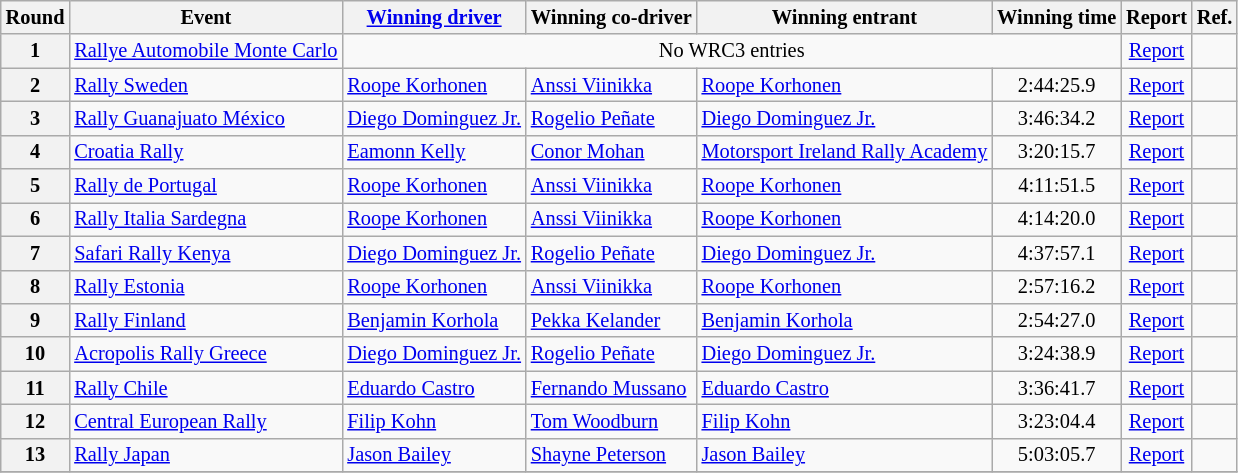<table class="wikitable" style="font-size: 85%;">
<tr>
<th>Round</th>
<th>Event</th>
<th><a href='#'>Winning driver</a></th>
<th>Winning co-driver</th>
<th>Winning entrant</th>
<th>Winning time</th>
<th>Report</th>
<th>Ref.</th>
</tr>
<tr>
<th>1</th>
<td> <a href='#'>Rallye Automobile Monte Carlo</a></td>
<td colspan="4" align="center">No WRC3 entries</td>
<td align="center"><a href='#'>Report</a></td>
<td align="center"></td>
</tr>
<tr>
<th>2</th>
<td> <a href='#'>Rally Sweden</a></td>
<td> <a href='#'>Roope Korhonen</a></td>
<td> <a href='#'>Anssi Viinikka</a></td>
<td> <a href='#'>Roope Korhonen</a></td>
<td align="center">2:44:25.9</td>
<td align="center"><a href='#'>Report</a></td>
<td align="center"></td>
</tr>
<tr>
<th>3</th>
<td> <a href='#'>Rally Guanajuato México</a></td>
<td> <a href='#'>Diego Dominguez Jr.</a></td>
<td> <a href='#'>Rogelio Peñate</a></td>
<td> <a href='#'>Diego Dominguez Jr.</a></td>
<td align="center">3:46:34.2</td>
<td align="center"><a href='#'>Report</a></td>
<td align="center"></td>
</tr>
<tr>
<th>4</th>
<td> <a href='#'>Croatia Rally</a></td>
<td> <a href='#'>Eamonn Kelly</a></td>
<td> <a href='#'>Conor Mohan</a></td>
<td> <a href='#'>Motorsport Ireland Rally Academy</a></td>
<td align="center">3:20:15.7</td>
<td align="center"><a href='#'>Report</a></td>
<td align="center"></td>
</tr>
<tr>
<th>5</th>
<td> <a href='#'>Rally de Portugal</a></td>
<td> <a href='#'>Roope Korhonen</a></td>
<td> <a href='#'>Anssi Viinikka</a></td>
<td> <a href='#'>Roope Korhonen</a></td>
<td align="center">4:11:51.5</td>
<td align="center"><a href='#'>Report</a></td>
<td align="center"></td>
</tr>
<tr>
<th>6</th>
<td> <a href='#'>Rally Italia Sardegna</a></td>
<td> <a href='#'>Roope Korhonen</a></td>
<td> <a href='#'>Anssi Viinikka</a></td>
<td> <a href='#'>Roope Korhonen</a></td>
<td align="center">4:14:20.0</td>
<td align="center"><a href='#'>Report</a></td>
<td align="center"></td>
</tr>
<tr>
<th>7</th>
<td> <a href='#'>Safari Rally Kenya</a></td>
<td> <a href='#'>Diego Dominguez Jr.</a></td>
<td> <a href='#'>Rogelio Peñate</a></td>
<td> <a href='#'>Diego Dominguez Jr.</a></td>
<td align="center">4:37:57.1</td>
<td align="center"><a href='#'>Report</a></td>
<td align="center"></td>
</tr>
<tr>
<th>8</th>
<td> <a href='#'>Rally Estonia</a></td>
<td> <a href='#'>Roope Korhonen</a></td>
<td> <a href='#'>Anssi Viinikka</a></td>
<td> <a href='#'>Roope Korhonen</a></td>
<td align="center">2:57:16.2</td>
<td align="center"><a href='#'>Report</a></td>
<td align="center"></td>
</tr>
<tr>
<th>9</th>
<td> <a href='#'>Rally Finland</a></td>
<td> <a href='#'>Benjamin Korhola</a></td>
<td> <a href='#'>Pekka Kelander</a></td>
<td> <a href='#'>Benjamin Korhola</a></td>
<td align="center">2:54:27.0</td>
<td align="center"><a href='#'>Report</a></td>
<td align="center"></td>
</tr>
<tr>
<th>10</th>
<td> <a href='#'>Acropolis Rally Greece</a></td>
<td> <a href='#'>Diego Dominguez Jr.</a></td>
<td> <a href='#'>Rogelio Peñate</a></td>
<td> <a href='#'>Diego Dominguez Jr.</a></td>
<td align="center">3:24:38.9</td>
<td align="center"><a href='#'>Report</a></td>
<td align="center"></td>
</tr>
<tr>
<th>11</th>
<td> <a href='#'>Rally Chile</a></td>
<td> <a href='#'>Eduardo Castro</a></td>
<td> <a href='#'>Fernando Mussano</a></td>
<td> <a href='#'>Eduardo Castro</a></td>
<td align="center">3:36:41.7</td>
<td align="center"><a href='#'>Report</a></td>
<td align="center"></td>
</tr>
<tr>
<th>12</th>
<td> <a href='#'>Central European Rally</a></td>
<td> <a href='#'>Filip Kohn</a></td>
<td> <a href='#'>Tom Woodburn</a></td>
<td> <a href='#'>Filip Kohn</a></td>
<td align="center">3:23:04.4</td>
<td align="center"><a href='#'>Report</a></td>
<td align="center"></td>
</tr>
<tr>
<th>13</th>
<td> <a href='#'>Rally Japan</a></td>
<td> <a href='#'>Jason Bailey</a></td>
<td> <a href='#'>Shayne Peterson</a></td>
<td> <a href='#'>Jason Bailey</a></td>
<td align="center">5:03:05.7</td>
<td align="center"><a href='#'>Report</a></td>
<td align="center"></td>
</tr>
<tr>
</tr>
</table>
